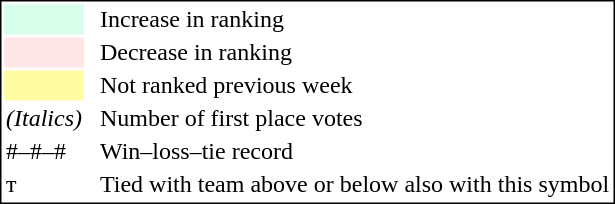<table style="border:1px solid black;">
<tr>
<td style="background:#D8FFEB; width:20px;"></td>
<td> </td>
<td>Increase in ranking</td>
</tr>
<tr>
<td style="background:#FFE6E6; width:20px;"></td>
<td> </td>
<td>Decrease in ranking</td>
</tr>
<tr>
<td style="background:#FFFCA2; width:20px;"></td>
<td> </td>
<td>Not ranked previous week</td>
</tr>
<tr>
<td><em>(Italics)</em></td>
<td> </td>
<td>Number of first place votes</td>
</tr>
<tr>
<td>#–#–#</td>
<td> </td>
<td>Win–loss–tie record</td>
</tr>
<tr>
<td>т</td>
<td></td>
<td>Tied with team above or below also with this symbol</td>
</tr>
</table>
